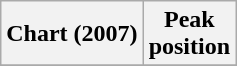<table class="wikitable sortable plainrowheaders" style="text-align:center;" border="1">
<tr>
<th scope="col">Chart (2007)</th>
<th scope="col">Peak<br>position</th>
</tr>
<tr>
</tr>
</table>
